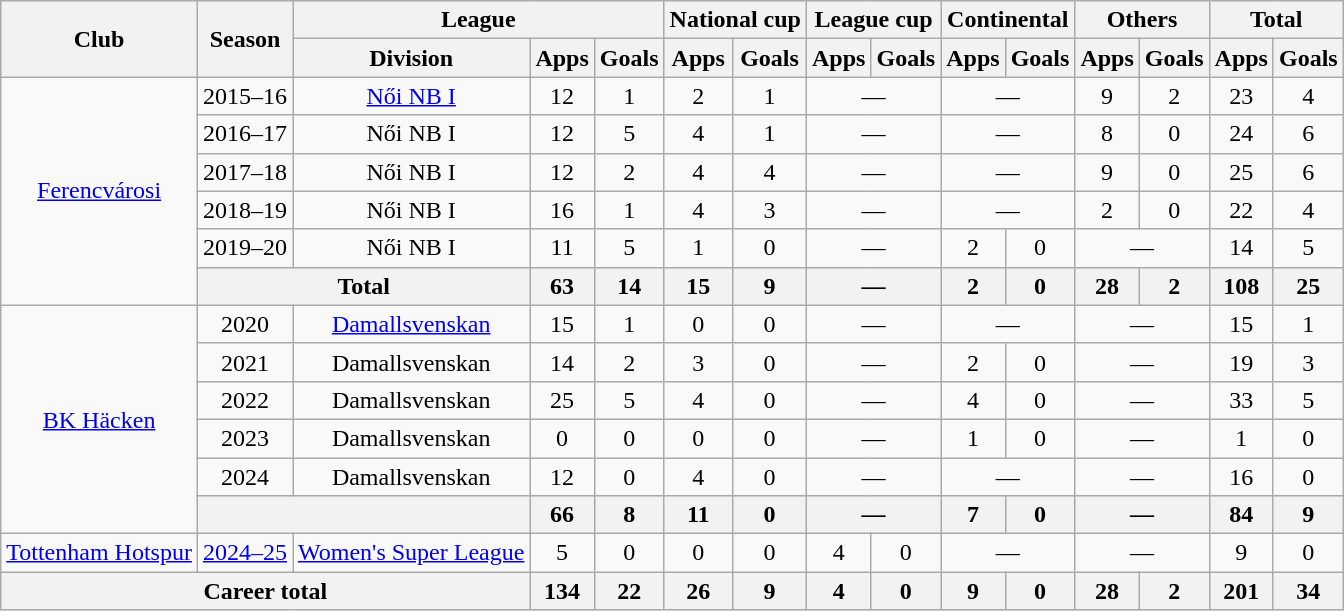<table class="wikitable" style="text-align:center">
<tr>
<th rowspan="2">Club</th>
<th rowspan="2">Season</th>
<th colspan="3">League</th>
<th colspan="2">National cup</th>
<th colspan="2">League cup</th>
<th colspan="2">Continental</th>
<th colspan="2">Others</th>
<th colspan="2">Total</th>
</tr>
<tr>
<th>Division</th>
<th>Apps</th>
<th>Goals</th>
<th>Apps</th>
<th>Goals</th>
<th>Apps</th>
<th>Goals</th>
<th>Apps</th>
<th>Goals</th>
<th>Apps</th>
<th>Goals</th>
<th>Apps</th>
<th>Goals</th>
</tr>
<tr>
<td rowspan="6"><a href='#'>Ferencvárosi</a></td>
<td>2015–16</td>
<td><a href='#'>Női NB I</a></td>
<td>12</td>
<td>1</td>
<td>2</td>
<td>1</td>
<td colspan="2">—</td>
<td colspan="2">—</td>
<td>9</td>
<td>2</td>
<td>23</td>
<td>4</td>
</tr>
<tr>
<td>2016–17</td>
<td>Női NB I</td>
<td>12</td>
<td>5</td>
<td>4</td>
<td>1</td>
<td colspan="2">—</td>
<td colspan="2">—</td>
<td>8</td>
<td>0</td>
<td>24</td>
<td>6</td>
</tr>
<tr>
<td>2017–18</td>
<td>Női NB I</td>
<td>12</td>
<td>2</td>
<td>4</td>
<td>4</td>
<td colspan="2">—</td>
<td colspan="2">—</td>
<td>9</td>
<td>0</td>
<td>25</td>
<td>6</td>
</tr>
<tr>
<td>2018–19</td>
<td>Női NB I</td>
<td>16</td>
<td>1</td>
<td>4</td>
<td>3</td>
<td colspan="2">—</td>
<td colspan="2">—</td>
<td>2</td>
<td>0</td>
<td>22</td>
<td>4</td>
</tr>
<tr>
<td>2019–20</td>
<td>Női NB I</td>
<td>11</td>
<td>5</td>
<td>1</td>
<td>0</td>
<td colspan="2">—</td>
<td>2</td>
<td>0</td>
<td colspan="2">—</td>
<td>14</td>
<td>5</td>
</tr>
<tr>
<th colspan="2">Total</th>
<th>63</th>
<th>14</th>
<th>15</th>
<th>9</th>
<th colspan="2">—</th>
<th>2</th>
<th>0</th>
<th>28</th>
<th>2</th>
<th>108</th>
<th>25</th>
</tr>
<tr>
<td rowspan="6"><a href='#'>BK Häcken</a></td>
<td>2020</td>
<td><a href='#'>Damallsvenskan</a></td>
<td>15</td>
<td>1</td>
<td>0</td>
<td>0</td>
<td colspan="2">—</td>
<td colspan="2">—</td>
<td colspan="2">—</td>
<td>15</td>
<td>1</td>
</tr>
<tr>
<td>2021</td>
<td>Damallsvenskan</td>
<td>14</td>
<td>2</td>
<td>3</td>
<td>0</td>
<td colspan="2">—</td>
<td>2</td>
<td>0</td>
<td colspan="2">—</td>
<td>19</td>
<td>3</td>
</tr>
<tr>
<td>2022</td>
<td>Damallsvenskan</td>
<td>25</td>
<td>5</td>
<td>4</td>
<td>0</td>
<td colspan="2">—</td>
<td>4</td>
<td>0</td>
<td colspan="2">—</td>
<td>33</td>
<td>5</td>
</tr>
<tr>
<td>2023</td>
<td>Damallsvenskan</td>
<td>0</td>
<td>0</td>
<td>0</td>
<td>0</td>
<td colspan="2">—</td>
<td>1</td>
<td>0</td>
<td colspan="2">—</td>
<td>1</td>
<td>0</td>
</tr>
<tr>
<td>2024</td>
<td>Damallsvenskan</td>
<td>12</td>
<td>0</td>
<td>4</td>
<td>0</td>
<td colspan="2">—</td>
<td colspan="2">—</td>
<td colspan="2">—</td>
<td>16</td>
<td>0</td>
</tr>
<tr>
<th colspan="2"></th>
<th>66</th>
<th>8</th>
<th>11</th>
<th>0</th>
<th colspan="2">—</th>
<th>7</th>
<th>0</th>
<th colspan="2">—</th>
<th>84</th>
<th>9</th>
</tr>
<tr>
<td><a href='#'>Tottenham Hotspur</a></td>
<td><a href='#'>2024–25</a></td>
<td><a href='#'>Women's Super League</a></td>
<td>5</td>
<td>0</td>
<td>0</td>
<td>0</td>
<td>4</td>
<td>0</td>
<td colspan="2">—</td>
<td colspan="2">—</td>
<td>9</td>
<td>0</td>
</tr>
<tr>
<th colspan="3">Career total</th>
<th>134</th>
<th>22</th>
<th>26</th>
<th>9</th>
<th>4</th>
<th>0</th>
<th>9</th>
<th>0</th>
<th>28</th>
<th>2</th>
<th>201</th>
<th>34</th>
</tr>
</table>
